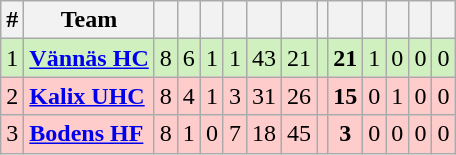<table class="wikitable sortable">
<tr>
<th>#</th>
<th>Team</th>
<th></th>
<th></th>
<th></th>
<th></th>
<th></th>
<th></th>
<th></th>
<th></th>
<th></th>
<th></th>
<th></th>
<th></th>
</tr>
<tr style="background: #D0F0C0;">
<td>1</td>
<td><strong><a href='#'>Vännäs HC</a></strong></td>
<td style="text-align: center;">8</td>
<td style="text-align: center;">6</td>
<td style="text-align: center;">1</td>
<td style="text-align: center;">1</td>
<td style="text-align: center;">43</td>
<td style="text-align: center;">21</td>
<td style="text-align: center;"></td>
<td style="text-align: center;"><strong>21</strong></td>
<td style="text-align: center;">1</td>
<td style="text-align: center;">0</td>
<td style="text-align: center;">0</td>
<td style="text-align: center;">0</td>
</tr>
<tr style="background: #FFCCCC;">
<td>2</td>
<td><strong><a href='#'>Kalix UHC</a></strong></td>
<td style="text-align: center;">8</td>
<td style="text-align: center;">4</td>
<td style="text-align: center;">1</td>
<td style="text-align: center;">3</td>
<td style="text-align: center;">31</td>
<td style="text-align: center;">26</td>
<td style="text-align: center;"></td>
<td style="text-align: center;"><strong>15</strong></td>
<td style="text-align: center;">0</td>
<td style="text-align: center;">1</td>
<td style="text-align: center;">0</td>
<td style="text-align: center;">0</td>
</tr>
<tr style="background: #FFCCCC;">
<td>3</td>
<td><strong><a href='#'>Bodens HF</a></strong></td>
<td style="text-align: center;">8</td>
<td style="text-align: center;">1</td>
<td style="text-align: center;">0</td>
<td style="text-align: center;">7</td>
<td style="text-align: center;">18</td>
<td style="text-align: center;">45</td>
<td style="text-align: center;"></td>
<td style="text-align: center;"><strong>3</strong></td>
<td style="text-align: center;">0</td>
<td style="text-align: center;">0</td>
<td style="text-align: center;">0</td>
<td style="text-align: center;">0</td>
</tr>
</table>
